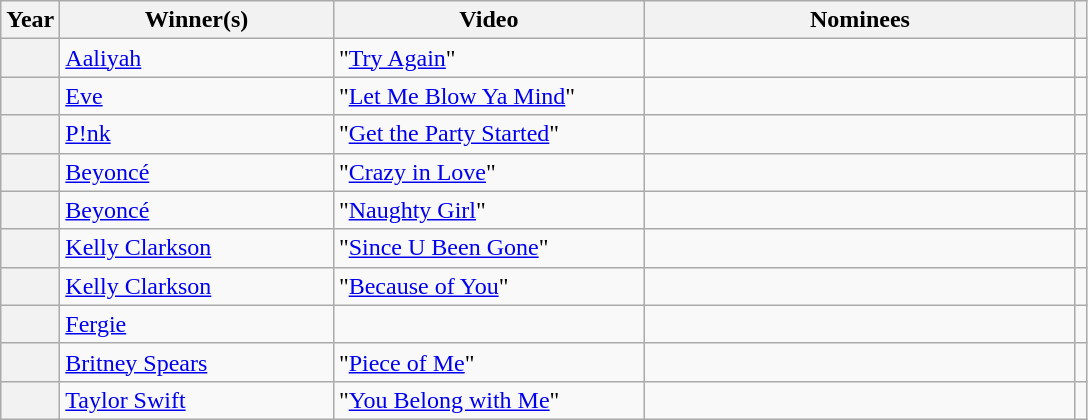<table class="wikitable sortable">
<tr>
<th scope="col">Year</th>
<th scope="col" style="width:175px;">Winner(s)</th>
<th scope="col" style="width:200px;">Video</th>
<th scope="col" style="width:280px;">Nominees</th>
<th scope="col" class="unsortable"></th>
</tr>
<tr>
<th scope="row"></th>
<td><a href='#'>Aaliyah</a></td>
<td>"<a href='#'>Try Again</a>"</td>
<td></td>
<td align="center"></td>
</tr>
<tr>
<th scope="row"></th>
<td><a href='#'>Eve</a> </td>
<td>"<a href='#'>Let Me Blow Ya Mind</a>"</td>
<td></td>
<td align="center"></td>
</tr>
<tr>
<th scope="row"></th>
<td><a href='#'>P!nk</a></td>
<td>"<a href='#'>Get the Party Started</a>"</td>
<td></td>
<td align="center"></td>
</tr>
<tr>
<th scope="row"></th>
<td><a href='#'>Beyoncé</a> </td>
<td>"<a href='#'>Crazy in Love</a>"</td>
<td></td>
<td align="center"></td>
</tr>
<tr>
<th scope="row"></th>
<td><a href='#'>Beyoncé</a></td>
<td>"<a href='#'>Naughty Girl</a>"</td>
<td></td>
<td align="center"></td>
</tr>
<tr>
<th scope="row"></th>
<td><a href='#'>Kelly Clarkson</a></td>
<td>"<a href='#'>Since U Been Gone</a>"</td>
<td></td>
<td align="center"></td>
</tr>
<tr>
<th scope="row"></th>
<td><a href='#'>Kelly Clarkson</a></td>
<td>"<a href='#'>Because of You</a>"</td>
<td></td>
<td align="center"></td>
</tr>
<tr>
<th scope="row"></th>
<td><a href='#'>Fergie</a></td>
<td></td>
<td></td>
<td align="center"></td>
</tr>
<tr>
<th scope="row"></th>
<td><a href='#'>Britney Spears</a></td>
<td>"<a href='#'>Piece of Me</a>"</td>
<td></td>
<td align="center"></td>
</tr>
<tr>
<th scope="row"></th>
<td><a href='#'>Taylor Swift</a></td>
<td>"<a href='#'>You Belong with Me</a>"</td>
<td></td>
<td align="center"></td>
</tr>
</table>
